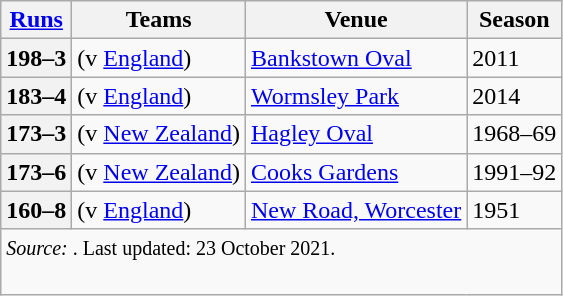<table class="wikitable">
<tr>
<th><a href='#'>Runs</a></th>
<th>Teams</th>
<th>Venue</th>
<th>Season</th>
</tr>
<tr>
<th>198–3</th>
<td> (v <a href='#'>England</a>)</td>
<td><a href='#'>Bankstown Oval</a></td>
<td>2011</td>
</tr>
<tr>
<th>183–4</th>
<td> (v <a href='#'>England</a>)</td>
<td><a href='#'>Wormsley Park</a></td>
<td>2014</td>
</tr>
<tr>
<th>173–3</th>
<td> (v <a href='#'>New Zealand</a>)</td>
<td><a href='#'>Hagley Oval</a></td>
<td>1968–69</td>
</tr>
<tr>
<th>173–6</th>
<td> (v <a href='#'>New Zealand</a>)</td>
<td><a href='#'>Cooks Gardens</a></td>
<td>1991–92</td>
</tr>
<tr>
<th>160–8</th>
<td> (v <a href='#'>England</a>)</td>
<td><a href='#'>New Road, Worcester</a></td>
<td>1951</td>
</tr>
<tr>
<td colspan="4"><small><em>Source: </em>. Last updated: 23 October 2021.</small><br><br><small></small></td>
</tr>
</table>
